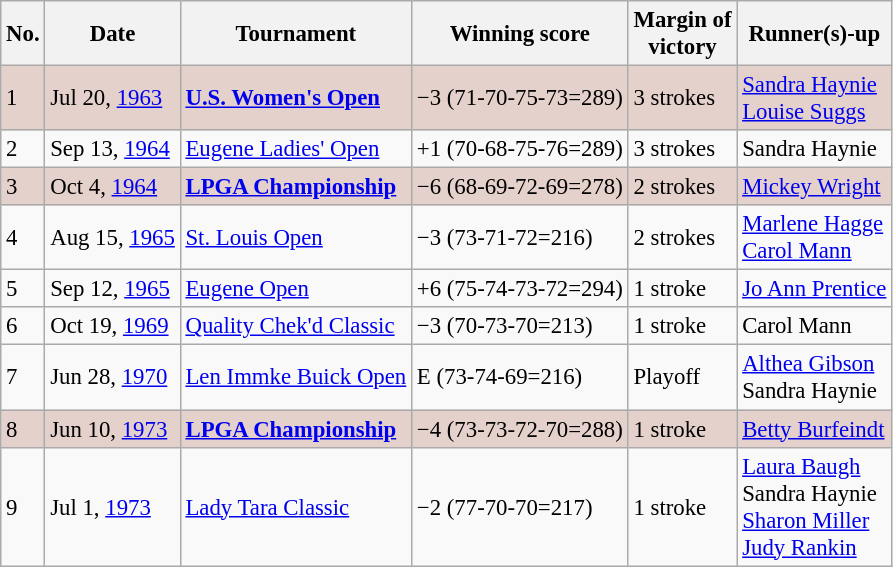<table class="wikitable" style="font-size:95%;">
<tr>
<th>No.</th>
<th>Date</th>
<th>Tournament</th>
<th>Winning score</th>
<th>Margin of<br>victory</th>
<th>Runner(s)-up</th>
</tr>
<tr style="background:#e5d1cb;">
<td>1</td>
<td>Jul 20, <a href='#'>1963</a></td>
<td><strong><a href='#'>U.S. Women's Open</a></strong></td>
<td>−3 (71-70-75-73=289)</td>
<td>3 strokes</td>
<td> <a href='#'>Sandra Haynie</a><br> <a href='#'>Louise Suggs</a></td>
</tr>
<tr>
<td>2</td>
<td>Sep 13, <a href='#'>1964</a></td>
<td><a href='#'>Eugene Ladies' Open</a></td>
<td>+1 (70-68-75-76=289)</td>
<td>3 strokes</td>
<td> Sandra Haynie</td>
</tr>
<tr style="background:#e5d1cb;">
<td>3</td>
<td>Oct 4, <a href='#'>1964</a></td>
<td><strong><a href='#'>LPGA Championship</a></strong></td>
<td>−6 (68-69-72-69=278)</td>
<td>2 strokes</td>
<td> <a href='#'>Mickey Wright</a></td>
</tr>
<tr>
<td>4</td>
<td>Aug 15, <a href='#'>1965</a></td>
<td><a href='#'>St. Louis Open</a></td>
<td>−3 (73-71-72=216)</td>
<td>2 strokes</td>
<td> <a href='#'>Marlene Hagge</a><br> <a href='#'>Carol Mann</a></td>
</tr>
<tr>
<td>5</td>
<td>Sep 12, <a href='#'>1965</a></td>
<td><a href='#'>Eugene Open</a></td>
<td>+6 (75-74-73-72=294)</td>
<td>1 stroke</td>
<td> <a href='#'>Jo Ann Prentice</a></td>
</tr>
<tr>
<td>6</td>
<td>Oct 19, <a href='#'>1969</a></td>
<td><a href='#'>Quality Chek'd Classic</a></td>
<td>−3 (70-73-70=213)</td>
<td>1 stroke</td>
<td> Carol Mann</td>
</tr>
<tr>
<td>7</td>
<td>Jun 28, <a href='#'>1970</a></td>
<td><a href='#'>Len Immke Buick Open</a></td>
<td>E (73-74-69=216)</td>
<td>Playoff</td>
<td> <a href='#'>Althea Gibson</a><br> Sandra Haynie</td>
</tr>
<tr style="background:#e5d1cb;">
<td>8</td>
<td>Jun 10, <a href='#'>1973</a></td>
<td><strong><a href='#'>LPGA Championship</a></strong></td>
<td>−4 (73-73-72-70=288)</td>
<td>1 stroke</td>
<td> <a href='#'>Betty Burfeindt</a></td>
</tr>
<tr>
<td>9</td>
<td>Jul 1, <a href='#'>1973</a></td>
<td><a href='#'>Lady Tara Classic</a></td>
<td>−2 (77-70-70=217)</td>
<td>1 stroke</td>
<td> <a href='#'>Laura Baugh</a><br> Sandra Haynie<br> <a href='#'>Sharon Miller</a><br> <a href='#'>Judy Rankin</a></td>
</tr>
</table>
